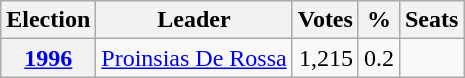<table class="wikitable" style="font-size:100%; text-align:right;">
<tr>
<th>Election</th>
<th>Leader</th>
<th>Votes</th>
<th>%</th>
<th>Seats</th>
</tr>
<tr>
<th><a href='#'>1996</a></th>
<td><a href='#'>Proinsias De Rossa</a></td>
<td>1,215</td>
<td>0.2</td>
<td></td>
</tr>
</table>
